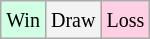<table class="wikitable">
<tr>
<td style="background-color: #d0ffe3;"><small>Win</small></td>
<td style="background-color: #f3f3f3;"><small>Draw</small></td>
<td style="background-color: #ffd0e3;"><small>Loss</small></td>
</tr>
</table>
